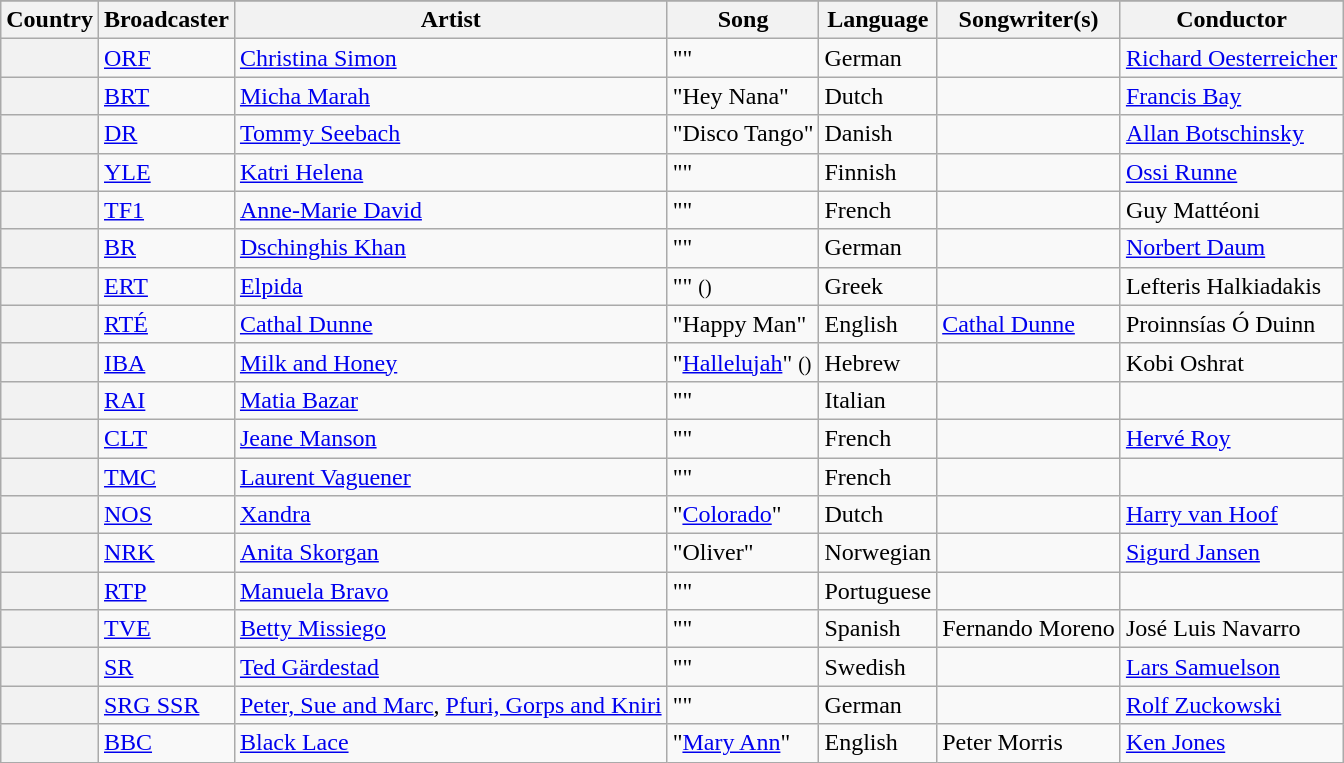<table class="wikitable plainrowheaders">
<tr>
</tr>
<tr>
<th scope="col">Country</th>
<th scope="col">Broadcaster</th>
<th scope="col">Artist</th>
<th scope="col">Song</th>
<th scope="col">Language</th>
<th scope="col">Songwriter(s)</th>
<th scope="col">Conductor</th>
</tr>
<tr>
<th scope="row"></th>
<td><a href='#'>ORF</a></td>
<td><a href='#'>Christina Simon</a></td>
<td>""</td>
<td>German</td>
<td></td>
<td><a href='#'>Richard Oesterreicher</a></td>
</tr>
<tr>
<th scope="row"></th>
<td><a href='#'>BRT</a></td>
<td><a href='#'>Micha Marah</a></td>
<td>"Hey Nana"</td>
<td>Dutch</td>
<td></td>
<td><a href='#'>Francis Bay</a></td>
</tr>
<tr>
<th scope="row"></th>
<td><a href='#'>DR</a></td>
<td><a href='#'>Tommy Seebach</a></td>
<td>"Disco Tango"</td>
<td>Danish</td>
<td></td>
<td><a href='#'>Allan Botschinsky</a></td>
</tr>
<tr>
<th scope="row"></th>
<td><a href='#'>YLE</a></td>
<td><a href='#'>Katri Helena</a></td>
<td>""</td>
<td>Finnish</td>
<td></td>
<td><a href='#'>Ossi Runne</a></td>
</tr>
<tr>
<th scope="row"></th>
<td><a href='#'>TF1</a></td>
<td><a href='#'>Anne-Marie David</a></td>
<td>""</td>
<td>French</td>
<td></td>
<td>Guy Mattéoni</td>
</tr>
<tr>
<th scope="row"></th>
<td><a href='#'>BR</a></td>
<td><a href='#'>Dschinghis Khan</a></td>
<td>""</td>
<td>German</td>
<td></td>
<td><a href='#'>Norbert Daum</a></td>
</tr>
<tr>
<th scope="row"></th>
<td><a href='#'>ERT</a></td>
<td><a href='#'>Elpida</a></td>
<td>"" <small>()</small></td>
<td>Greek</td>
<td></td>
<td>Lefteris Halkiadakis</td>
</tr>
<tr>
<th scope="row"></th>
<td><a href='#'>RTÉ</a></td>
<td><a href='#'>Cathal Dunne</a></td>
<td>"Happy Man"</td>
<td>English</td>
<td><a href='#'>Cathal Dunne</a></td>
<td>Proinnsías Ó Duinn</td>
</tr>
<tr>
<th scope="row"></th>
<td><a href='#'>IBA</a></td>
<td><a href='#'>Milk and Honey</a></td>
<td>"<a href='#'>Hallelujah</a>" <small>()</small></td>
<td>Hebrew</td>
<td></td>
<td>Kobi Oshrat</td>
</tr>
<tr>
<th scope="row"></th>
<td><a href='#'>RAI</a></td>
<td><a href='#'>Matia Bazar</a></td>
<td>""</td>
<td>Italian</td>
<td></td>
<td></td>
</tr>
<tr>
<th scope="row"></th>
<td><a href='#'>CLT</a></td>
<td><a href='#'>Jeane Manson</a></td>
<td>""</td>
<td>French</td>
<td></td>
<td><a href='#'>Hervé Roy</a></td>
</tr>
<tr>
<th scope="row"></th>
<td><a href='#'>TMC</a></td>
<td><a href='#'>Laurent Vaguener</a></td>
<td>""</td>
<td>French</td>
<td></td>
<td></td>
</tr>
<tr>
<th scope="row"></th>
<td><a href='#'>NOS</a></td>
<td><a href='#'>Xandra</a></td>
<td>"<a href='#'>Colorado</a>"</td>
<td>Dutch</td>
<td></td>
<td><a href='#'>Harry van Hoof</a></td>
</tr>
<tr>
<th scope="row"></th>
<td><a href='#'>NRK</a></td>
<td><a href='#'>Anita Skorgan</a></td>
<td>"Oliver"</td>
<td>Norwegian</td>
<td></td>
<td><a href='#'>Sigurd Jansen</a></td>
</tr>
<tr>
<th scope="row"></th>
<td><a href='#'>RTP</a></td>
<td><a href='#'>Manuela Bravo</a></td>
<td>""</td>
<td>Portuguese</td>
<td></td>
<td></td>
</tr>
<tr>
<th scope="row"></th>
<td><a href='#'>TVE</a></td>
<td><a href='#'>Betty Missiego</a></td>
<td>""</td>
<td>Spanish</td>
<td>Fernando Moreno</td>
<td>José Luis Navarro</td>
</tr>
<tr>
<th scope="row"></th>
<td><a href='#'>SR</a></td>
<td><a href='#'>Ted Gärdestad</a></td>
<td>""</td>
<td>Swedish</td>
<td></td>
<td><a href='#'>Lars Samuelson</a></td>
</tr>
<tr>
<th scope="row"></th>
<td><a href='#'>SRG SSR</a></td>
<td><a href='#'>Peter, Sue and Marc</a>, <a href='#'>Pfuri, Gorps and Kniri</a></td>
<td>""</td>
<td>German</td>
<td></td>
<td><a href='#'>Rolf Zuckowski</a></td>
</tr>
<tr>
<th scope="row"></th>
<td><a href='#'>BBC</a></td>
<td><a href='#'>Black Lace</a></td>
<td>"<a href='#'>Mary Ann</a>"</td>
<td>English</td>
<td>Peter Morris</td>
<td><a href='#'>Ken Jones</a></td>
</tr>
</table>
